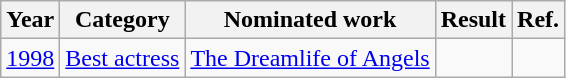<table class="wikitable">
<tr>
<th>Year</th>
<th>Category</th>
<th>Nominated work</th>
<th>Result</th>
<th>Ref.</th>
</tr>
<tr>
<td><a href='#'>1998</a></td>
<td><a href='#'>Best actress</a></td>
<td><a href='#'>The Dreamlife of Angels</a></td>
<td></td>
<td></td>
</tr>
</table>
